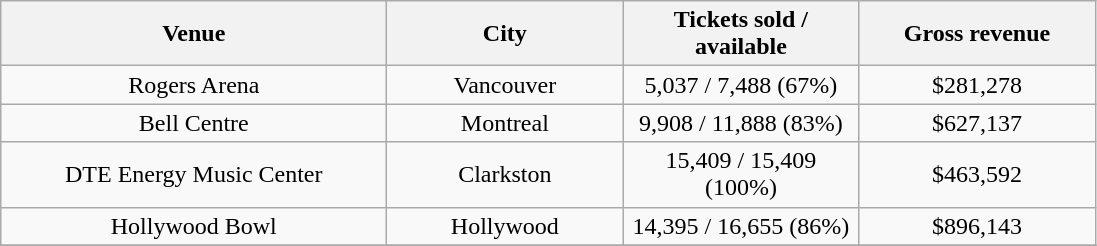<table class="wikitable" style="text-align:center">
<tr>
<th style="width:250px;">Venue</th>
<th style="width:150px;">City</th>
<th style="width:150px;">Tickets sold / available</th>
<th style="width:150px;">Gross revenue</th>
</tr>
<tr>
<td>Rogers Arena</td>
<td>Vancouver</td>
<td>5,037  / 7,488 (67%)</td>
<td>$281,278</td>
</tr>
<tr>
<td>Bell Centre</td>
<td>Montreal</td>
<td>9,908 / 11,888 (83%)</td>
<td>$627,137</td>
</tr>
<tr>
<td>DTE Energy Music Center</td>
<td>Clarkston</td>
<td>15,409 / 15,409 (100%)</td>
<td>$463,592</td>
</tr>
<tr>
<td>Hollywood Bowl</td>
<td>Hollywood</td>
<td>14,395 / 16,655 (86%)</td>
<td>$896,143</td>
</tr>
<tr>
</tr>
</table>
